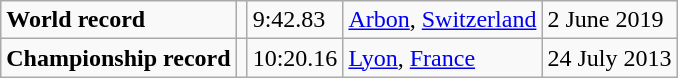<table class="wikitable">
<tr>
<td><strong>World record</strong></td>
<td></td>
<td>9:42.83</td>
<td><a href='#'>Arbon</a>, <a href='#'>Switzerland</a></td>
<td>2 June 2019</td>
</tr>
<tr>
<td><strong>Championship record</strong></td>
<td></td>
<td>10:20.16</td>
<td><a href='#'>Lyon</a>, <a href='#'>France</a></td>
<td>24 July 2013</td>
</tr>
</table>
